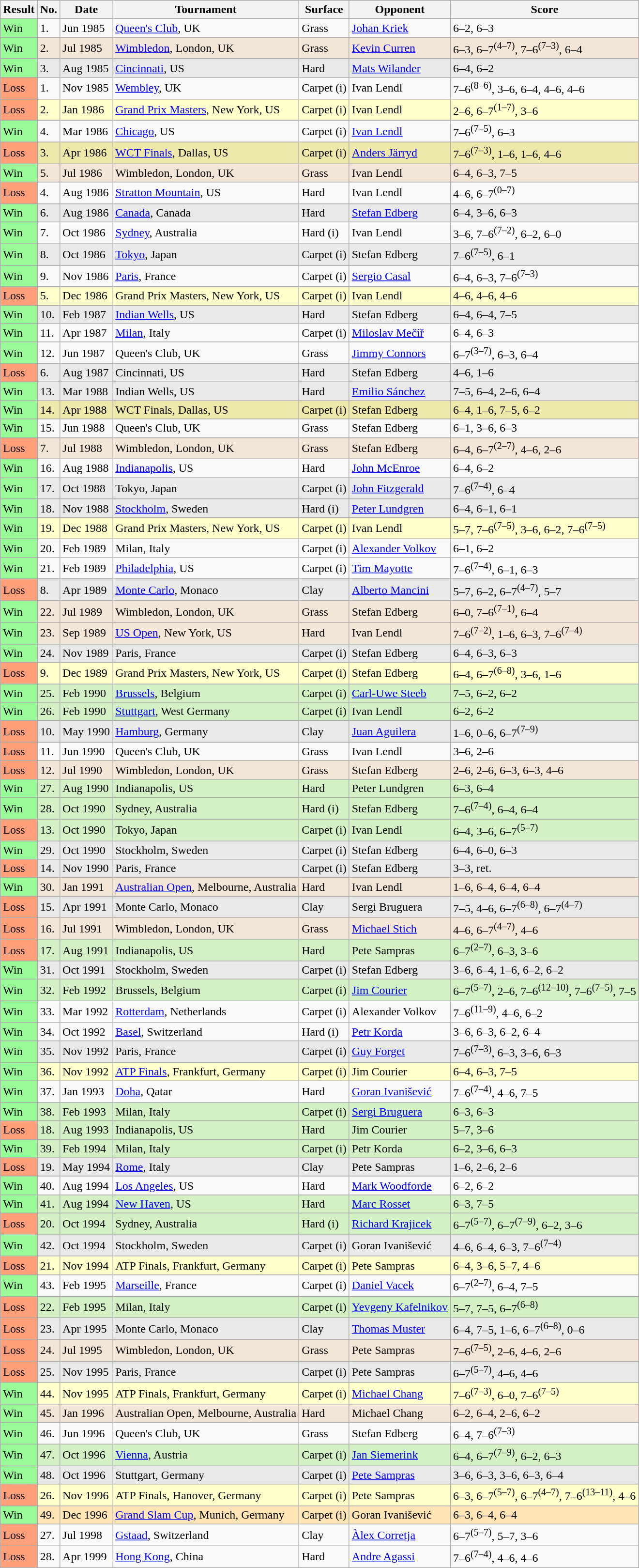<table class="sortable wikitable">
<tr>
<th>Result</th>
<th>No.</th>
<th>Date</th>
<th>Tournament</th>
<th>Surface</th>
<th>Opponent</th>
<th class="unsortable">Score</th>
</tr>
<tr>
<td style="background:#98fb98;">Win</td>
<td>1.</td>
<td>Jun 1985</td>
<td><a href='#'>Queen's Club</a>, UK</td>
<td>Grass</td>
<td> <a href='#'>Johan Kriek</a></td>
<td>6–2, 6–3</td>
</tr>
<tr bgcolor=f3e6d7>
<td style="background:#98fb98;">Win</td>
<td>2.</td>
<td>Jul 1985</td>
<td><a href='#'>Wimbledon</a>, London, UK</td>
<td>Grass</td>
<td> <a href='#'>Kevin Curren</a></td>
<td>6–3, 6–7<sup>(4–7)</sup>, 7–6<sup>(7–3)</sup>, 6–4</td>
</tr>
<tr bgcolor=e9e9e9>
<td style="background:#98fb98;">Win</td>
<td>3.</td>
<td>Aug 1985</td>
<td><a href='#'>Cincinnati</a>, US</td>
<td>Hard</td>
<td> <a href='#'>Mats Wilander</a></td>
<td>6–4, 6–2</td>
</tr>
<tr>
<td style="background:#ffa07a;">Loss</td>
<td>1.</td>
<td>Nov 1985</td>
<td><a href='#'>Wembley</a>, UK</td>
<td>Carpet (i)</td>
<td> Ivan Lendl</td>
<td>7–6<sup>(8–6)</sup>, 3–6, 6–4, 4–6, 4–6</td>
</tr>
<tr bgcolor=ffffcc>
<td style="background:#ffa07a;">Loss</td>
<td>2.</td>
<td>Jan 1986</td>
<td><a href='#'>Grand Prix Masters</a>, New York, US</td>
<td>Carpet (i)</td>
<td> Ivan Lendl</td>
<td>2–6, 6–7<sup>(1–7)</sup>, 3–6</td>
</tr>
<tr>
<td style="background:#98fb98;">Win</td>
<td>4.</td>
<td>Mar 1986</td>
<td><a href='#'>Chicago</a>, US</td>
<td>Carpet (i)</td>
<td> <a href='#'>Ivan Lendl</a></td>
<td>7–6<sup>(7–5)</sup>, 6–3</td>
</tr>
<tr bgcolor=#EEE8AA>
<td style="background:#ffa07a;">Loss</td>
<td>3.</td>
<td>Apr 1986</td>
<td><a href='#'>WCT Finals</a>, Dallas, US</td>
<td>Carpet (i)</td>
<td> <a href='#'>Anders Järryd</a></td>
<td>7–6<sup>(7–3)</sup>, 1–6, 1–6, 4–6</td>
</tr>
<tr bgcolor=f3e6d7>
<td style="background:#98fb98;">Win</td>
<td>5.</td>
<td>Jul 1986</td>
<td>Wimbledon, London, UK</td>
<td>Grass</td>
<td> Ivan Lendl</td>
<td>6–4, 6–3, 7–5</td>
</tr>
<tr>
<td style="background:#ffa07a;">Loss</td>
<td>4.</td>
<td>Aug 1986</td>
<td><a href='#'>Stratton Mountain</a>, US</td>
<td>Hard</td>
<td> Ivan Lendl</td>
<td>4–6, 6–7<sup>(0–7)</sup></td>
</tr>
<tr bgcolor=e9e9e9>
<td style="background:#98fb98;">Win</td>
<td>6.</td>
<td>Aug 1986</td>
<td><a href='#'>Canada</a>, Canada</td>
<td>Hard</td>
<td> <a href='#'>Stefan Edberg</a></td>
<td>6–4, 3–6, 6–3</td>
</tr>
<tr>
<td style="background:#98fb98;">Win</td>
<td>7.</td>
<td>Oct 1986</td>
<td><a href='#'>Sydney</a>, Australia</td>
<td>Hard (i)</td>
<td> Ivan Lendl</td>
<td>3–6, 7–6<sup>(7–2)</sup>, 6–2, 6–0</td>
</tr>
<tr bgcolor=e9e9e9>
<td style="background:#98fb98;">Win</td>
<td>8.</td>
<td>Oct 1986</td>
<td><a href='#'>Tokyo</a>, Japan</td>
<td>Carpet (i)</td>
<td> Stefan Edberg</td>
<td>7–6<sup>(7–5)</sup>, 6–1</td>
</tr>
<tr>
<td style="background:#98fb98;">Win</td>
<td>9.</td>
<td>Nov 1986</td>
<td><a href='#'>Paris</a>, France</td>
<td>Carpet (i)</td>
<td> <a href='#'>Sergio Casal</a></td>
<td>6–4, 6–3, 7–6<sup>(7–3)</sup></td>
</tr>
<tr bgcolor=ffffcc>
<td style="background:#ffa07a;">Loss</td>
<td>5.</td>
<td>Dec 1986</td>
<td>Grand Prix Masters, New York, US</td>
<td>Carpet (i)</td>
<td> Ivan Lendl</td>
<td>4–6, 4–6, 4–6</td>
</tr>
<tr bgcolor=e9e9e9>
<td style="background:#98fb98;">Win</td>
<td>10.</td>
<td>Feb 1987</td>
<td><a href='#'>Indian Wells</a>, US</td>
<td>Hard</td>
<td> Stefan Edberg</td>
<td>6–4, 6–4, 7–5</td>
</tr>
<tr>
<td style="background:#98fb98;">Win</td>
<td>11.</td>
<td>Apr 1987</td>
<td><a href='#'>Milan</a>, Italy</td>
<td>Carpet (i)</td>
<td> <a href='#'>Miloslav Mečíř</a></td>
<td>6–4, 6–3</td>
</tr>
<tr>
<td style="background:#98fb98;">Win</td>
<td>12.</td>
<td>Jun 1987</td>
<td>Queen's Club, UK</td>
<td>Grass</td>
<td> <a href='#'>Jimmy Connors</a></td>
<td>6–7<sup>(3–7)</sup>, 6–3, 6–4</td>
</tr>
<tr bgcolor=e9e9e9>
<td style="background:#ffa07a;">Loss</td>
<td>6.</td>
<td>Aug 1987</td>
<td>Cincinnati, US</td>
<td>Hard</td>
<td> Stefan Edberg</td>
<td>4–6, 1–6</td>
</tr>
<tr bgcolor=e9e9e9>
<td style="background:#98fb98;">Win</td>
<td>13.</td>
<td>Mar 1988</td>
<td>Indian Wells, US</td>
<td>Hard</td>
<td> <a href='#'>Emilio Sánchez</a></td>
<td>7–5, 6–4, 2–6, 6–4</td>
</tr>
<tr bgcolor=#EEE8AA>
<td style="background:#98fb98;">Win</td>
<td>14.</td>
<td>Apr 1988</td>
<td>WCT Finals, Dallas, US</td>
<td>Carpet (i)</td>
<td> Stefan Edberg</td>
<td>6–4, 1–6, 7–5, 6–2</td>
</tr>
<tr>
<td style="background:#98fb98;">Win</td>
<td>15.</td>
<td>Jun 1988</td>
<td>Queen's Club, UK</td>
<td>Grass</td>
<td> Stefan Edberg</td>
<td>6–1, 3–6, 6–3</td>
</tr>
<tr bgcolor=f3e6d7>
<td style="background:#ffa07a;">Loss</td>
<td>7.</td>
<td>Jul 1988</td>
<td>Wimbledon, London, UK</td>
<td>Grass</td>
<td> Stefan Edberg</td>
<td>6–4, 6–7<sup>(2–7)</sup>, 4–6, 2–6</td>
</tr>
<tr>
<td style="background:#98fb98;">Win</td>
<td>16.</td>
<td>Aug 1988</td>
<td><a href='#'>Indianapolis</a>, US</td>
<td>Hard</td>
<td> <a href='#'>John McEnroe</a></td>
<td>6–4, 6–2</td>
</tr>
<tr bgcolor=e9e9e9>
<td style="background:#98fb98;">Win</td>
<td>17.</td>
<td>Oct 1988</td>
<td>Tokyo, Japan</td>
<td>Carpet (i)</td>
<td> <a href='#'>John Fitzgerald</a></td>
<td>7–6<sup>(7–4)</sup>, 6–4</td>
</tr>
<tr bgcolor=e9e9e9>
<td style="background:#98fb98;">Win</td>
<td>18.</td>
<td>Nov 1988</td>
<td><a href='#'>Stockholm</a>, Sweden</td>
<td>Hard (i)</td>
<td> <a href='#'>Peter Lundgren</a></td>
<td>6–4, 6–1, 6–1</td>
</tr>
<tr bgcolor=ffffcc>
<td style="background:#98fb98;">Win</td>
<td>19.</td>
<td>Dec 1988</td>
<td>Grand Prix Masters, New York, US</td>
<td>Carpet (i)</td>
<td> Ivan Lendl</td>
<td>5–7, 7–6<sup>(7–5)</sup>, 3–6, 6–2, 7–6<sup>(7–5)</sup></td>
</tr>
<tr>
<td style="background:#98fb98;">Win</td>
<td>20.</td>
<td>Feb 1989</td>
<td>Milan, Italy</td>
<td>Carpet (i)</td>
<td> <a href='#'>Alexander Volkov</a></td>
<td>6–1, 6–2</td>
</tr>
<tr>
<td style="background:#98fb98;">Win</td>
<td>21.</td>
<td>Feb 1989</td>
<td><a href='#'>Philadelphia</a>, US</td>
<td>Carpet (i)</td>
<td> <a href='#'>Tim Mayotte</a></td>
<td>7–6<sup>(7–4)</sup>, 6–1, 6–3</td>
</tr>
<tr bgcolor=e9e9e9>
<td style="background:#ffa07a;">Loss</td>
<td>8.</td>
<td>Apr 1989</td>
<td><a href='#'>Monte Carlo</a>, Monaco</td>
<td>Clay</td>
<td> <a href='#'>Alberto Mancini</a></td>
<td>5–7, 6–2, 6–7<sup>(4–7)</sup>, 5–7</td>
</tr>
<tr bgcolor=f3e6d7>
<td style="background:#98fb98;">Win</td>
<td>22.</td>
<td>Jul 1989</td>
<td>Wimbledon, London, UK</td>
<td>Grass</td>
<td> Stefan Edberg</td>
<td>6–0, 7–6<sup>(7–1)</sup>, 6–4</td>
</tr>
<tr bgcolor=f3e6d7>
<td style="background:#98fb98;">Win</td>
<td>23.</td>
<td>Sep 1989</td>
<td><a href='#'>US Open</a>, New York, US</td>
<td>Hard</td>
<td> Ivan Lendl</td>
<td>7–6<sup>(7–2)</sup>, 1–6, 6–3, 7–6<sup>(7–4)</sup></td>
</tr>
<tr bgcolor=e9e9e9>
<td style="background:#98fb98;">Win</td>
<td>24.</td>
<td>Nov 1989</td>
<td>Paris, France</td>
<td>Carpet (i)</td>
<td> Stefan Edberg</td>
<td>6–4, 6–3, 6–3</td>
</tr>
<tr bgcolor=ffffcc>
<td style="background:#ffa07a;">Loss</td>
<td>9.</td>
<td>Dec 1989</td>
<td>Grand Prix Masters, New York, US</td>
<td>Carpet (i)</td>
<td> Stefan Edberg</td>
<td>6–4, 6–7<sup>(6–8)</sup>, 3–6, 1–6</td>
</tr>
<tr bgcolor=d4f1c5>
<td style="background:#98fb98;">Win</td>
<td>25.</td>
<td>Feb 1990</td>
<td><a href='#'>Brussels</a>, Belgium</td>
<td>Carpet (i)</td>
<td> <a href='#'>Carl-Uwe Steeb</a></td>
<td>7–5, 6–2, 6–2</td>
</tr>
<tr bgcolor=d4f1c5>
<td style="background:#98fb98;">Win</td>
<td>26.</td>
<td>Feb 1990</td>
<td><a href='#'>Stuttgart</a>, West Germany</td>
<td>Carpet (i)</td>
<td> Ivan Lendl</td>
<td>6–2, 6–2</td>
</tr>
<tr bgcolor=e9e9e9>
<td style="background:#ffa07a;">Loss</td>
<td>10.</td>
<td>May 1990</td>
<td><a href='#'>Hamburg</a>, Germany</td>
<td>Clay</td>
<td> <a href='#'>Juan Aguilera</a></td>
<td>1–6, 0–6, 6–7<sup>(7–9)</sup></td>
</tr>
<tr>
<td style="background:#ffa07a;">Loss</td>
<td>11.</td>
<td>Jun 1990</td>
<td>Queen's Club, UK</td>
<td>Grass</td>
<td> Ivan Lendl</td>
<td>3–6, 2–6</td>
</tr>
<tr bgcolor=f3e6d7>
<td style="background:#ffa07a;">Loss</td>
<td>12.</td>
<td>Jul 1990</td>
<td>Wimbledon, London, UK</td>
<td>Grass</td>
<td> Stefan Edberg</td>
<td>2–6, 2–6, 6–3, 6–3, 4–6</td>
</tr>
<tr bgcolor=d4f1c5>
<td style="background:#98fb98;">Win</td>
<td>27.</td>
<td>Aug 1990</td>
<td>Indianapolis, US</td>
<td>Hard</td>
<td> Peter Lundgren</td>
<td>6–3, 6–4</td>
</tr>
<tr bgcolor=d4f1c5>
<td style="background:#98fb98;">Win</td>
<td>28.</td>
<td>Oct 1990</td>
<td>Sydney, Australia</td>
<td>Hard (i)</td>
<td> Stefan Edberg</td>
<td>7–6<sup>(7–4)</sup>, 6–4, 6–4</td>
</tr>
<tr bgcolor=d4f1c5>
<td style="background:#ffa07a;">Loss</td>
<td>13.</td>
<td>Oct 1990</td>
<td>Tokyo, Japan</td>
<td>Carpet (i)</td>
<td> Ivan Lendl</td>
<td>6–4, 3–6, 6–7<sup>(5–7)</sup></td>
</tr>
<tr bgcolor=e9e9e9>
<td style="background:#98fb98;">Win</td>
<td>29.</td>
<td>Oct 1990</td>
<td>Stockholm, Sweden</td>
<td>Carpet (i)</td>
<td> Stefan Edberg</td>
<td>6–4, 6–0, 6–3</td>
</tr>
<tr bgcolor=e9e9e9>
<td style="background:#ffa07a;">Loss</td>
<td>14.</td>
<td>Nov 1990</td>
<td>Paris, France</td>
<td>Carpet (i)</td>
<td> Stefan Edberg</td>
<td>3–3, ret.</td>
</tr>
<tr bgcolor=f3e6d7>
<td style="background:#98fb98;">Win</td>
<td>30.</td>
<td>Jan 1991</td>
<td><a href='#'>Australian Open</a>, Melbourne, Australia</td>
<td>Hard</td>
<td> Ivan Lendl</td>
<td>1–6, 6–4, 6–4, 6–4</td>
</tr>
<tr bgcolor=e9e9e9>
<td style="background:#ffa07a;">Loss</td>
<td>15.</td>
<td>Apr 1991</td>
<td>Monte Carlo, Monaco</td>
<td>Clay</td>
<td> Sergi Bruguera</td>
<td>7–5, 4–6, 6–7<sup>(6–8)</sup>, 6–7<sup>(4–7)</sup></td>
</tr>
<tr bgcolor=f3e6d7>
<td style="background:#ffa07a;">Loss</td>
<td>16.</td>
<td>Jul 1991</td>
<td>Wimbledon, London, UK</td>
<td>Grass</td>
<td> <a href='#'>Michael Stich</a></td>
<td>4–6, 6–7<sup>(4–7)</sup>, 4–6</td>
</tr>
<tr bgcolor=d4f1c5>
<td style="background:#ffa07a;">Loss</td>
<td>17.</td>
<td>Aug 1991</td>
<td>Indianapolis, US</td>
<td>Hard</td>
<td> Pete Sampras</td>
<td>6–7<sup>(2–7)</sup>, 6–3, 3–6</td>
</tr>
<tr bgcolor=e9e9e9>
<td style="background:#98fb98;">Win</td>
<td>31.</td>
<td>Oct 1991</td>
<td>Stockholm, Sweden</td>
<td>Carpet (i)</td>
<td> Stefan Edberg</td>
<td>3–6, 6–4, 1–6, 6–2, 6–2</td>
</tr>
<tr bgcolor=d4f1c5>
<td style="background:#98fb98;">Win</td>
<td>32.</td>
<td>Feb 1992</td>
<td>Brussels, Belgium</td>
<td>Carpet (i)</td>
<td> <a href='#'>Jim Courier</a></td>
<td>6–7<sup>(5–7)</sup>, 2–6, 7–6<sup>(12–10)</sup>, 7–6<sup>(7–5)</sup>, 7–5</td>
</tr>
<tr>
<td style="background:#98fb98;">Win</td>
<td>33.</td>
<td>Mar 1992</td>
<td><a href='#'>Rotterdam</a>, Netherlands</td>
<td>Carpet (i)</td>
<td> Alexander Volkov</td>
<td>7–6<sup>(11–9)</sup>, 4–6, 6–2</td>
</tr>
<tr>
<td style="background:#98fb98;">Win</td>
<td>34.</td>
<td>Oct 1992</td>
<td><a href='#'>Basel</a>, Switzerland</td>
<td>Hard (i)</td>
<td> <a href='#'>Petr Korda</a></td>
<td>3–6, 6–3, 6–2, 6–4</td>
</tr>
<tr bgcolor=e9e9e9>
<td style="background:#98fb98;">Win</td>
<td>35.</td>
<td>Nov 1992</td>
<td>Paris, France</td>
<td>Carpet (i)</td>
<td> <a href='#'>Guy Forget</a></td>
<td>7–6<sup>(7–3)</sup>, 6–3, 3–6, 6–3</td>
</tr>
<tr bgcolor=ffffcc>
<td style="background:#98fb98;">Win</td>
<td>36.</td>
<td>Nov 1992</td>
<td><a href='#'>ATP Finals</a>, Frankfurt, Germany</td>
<td>Carpet (i)</td>
<td> Jim Courier</td>
<td>6–4, 6–3, 7–5</td>
</tr>
<tr>
<td style="background:#98fb98;">Win</td>
<td>37.</td>
<td>Jan 1993</td>
<td><a href='#'>Doha</a>, Qatar</td>
<td>Hard</td>
<td> <a href='#'>Goran Ivanišević</a></td>
<td>7–6<sup>(7–4)</sup>, 4–6, 7–5</td>
</tr>
<tr bgcolor=d4f1c5>
<td style="background:#98fb98;">Win</td>
<td>38.</td>
<td>Feb 1993</td>
<td>Milan, Italy</td>
<td>Carpet (i)</td>
<td> <a href='#'>Sergi Bruguera</a></td>
<td>6–3, 6–3</td>
</tr>
<tr bgcolor=d4f1c5>
<td style="background:#ffa07a;">Loss</td>
<td>18.</td>
<td>Aug 1993</td>
<td>Indianapolis, US</td>
<td>Hard</td>
<td> Jim Courier</td>
<td>5–7, 3–6</td>
</tr>
<tr bgcolor=d4f1c5>
<td style="background:#98fb98;">Win</td>
<td>39.</td>
<td>Feb 1994</td>
<td>Milan, Italy</td>
<td>Carpet (i)</td>
<td> Petr Korda</td>
<td>6–2, 3–6, 6–3</td>
</tr>
<tr bgcolor=e9e9e9>
<td style="background:#ffa07a;">Loss</td>
<td>19.</td>
<td>May 1994</td>
<td><a href='#'>Rome</a>, Italy</td>
<td>Clay</td>
<td> Pete Sampras</td>
<td>1–6, 2–6, 2–6</td>
</tr>
<tr>
<td style="background:#98fb98;">Win</td>
<td>40.</td>
<td>Aug 1994</td>
<td><a href='#'>Los Angeles</a>, US</td>
<td>Hard</td>
<td> <a href='#'>Mark Woodforde</a></td>
<td>6–2, 6–2</td>
</tr>
<tr bgcolor=d4f1c5>
<td style="background:#98fb98;">Win</td>
<td>41.</td>
<td>Aug 1994</td>
<td><a href='#'>New Haven</a>, US</td>
<td>Hard</td>
<td> <a href='#'>Marc Rosset</a></td>
<td>6–3, 7–5</td>
</tr>
<tr bgcolor=d4f1c5>
<td style="background:#ffa07a;">Loss</td>
<td>20.</td>
<td>Oct 1994</td>
<td>Sydney, Australia</td>
<td>Hard (i)</td>
<td> <a href='#'>Richard Krajicek</a></td>
<td>6–7<sup>(5–7)</sup>, 6–7<sup>(7–9)</sup>, 6–2, 3–6</td>
</tr>
<tr bgcolor=e9e9e9>
<td style="background:#98fb98;">Win</td>
<td>42.</td>
<td>Oct 1994</td>
<td>Stockholm, Sweden</td>
<td>Carpet (i)</td>
<td> Goran Ivanišević</td>
<td>4–6, 6–4, 6–3, 7–6<sup>(7–4)</sup></td>
</tr>
<tr bgcolor=ffffcc>
<td style="background:#ffa07a;">Loss</td>
<td>21.</td>
<td>Nov 1994</td>
<td>ATP Finals, Frankfurt, Germany</td>
<td>Carpet (i)</td>
<td> Pete Sampras</td>
<td>6–4, 3–6, 5–7, 4–6</td>
</tr>
<tr>
<td style="background:#98fb98;">Win</td>
<td>43.</td>
<td>Feb 1995</td>
<td><a href='#'>Marseille</a>, France</td>
<td>Carpet (i)</td>
<td> <a href='#'>Daniel Vacek</a></td>
<td>6–7<sup>(2–7)</sup>, 6–4, 7–5</td>
</tr>
<tr bgcolor=d4f1c5>
<td style="background:#ffa07a;">Loss</td>
<td>22.</td>
<td>Feb 1995</td>
<td>Milan, Italy</td>
<td>Carpet (i)</td>
<td> <a href='#'>Yevgeny Kafelnikov</a></td>
<td>5–7, 7–5, 6–7<sup>(6–8)</sup></td>
</tr>
<tr bgcolor=e9e9e9>
<td style="background:#ffa07a;">Loss</td>
<td>23.</td>
<td>Apr 1995</td>
<td>Monte Carlo, Monaco</td>
<td>Clay</td>
<td> <a href='#'>Thomas Muster</a></td>
<td>6–4, 7–5, 1–6, 6–7<sup>(6–8)</sup>, 0–6</td>
</tr>
<tr bgcolor=f3e6d7>
<td style="background:#ffa07a;">Loss</td>
<td>24.</td>
<td>Jul 1995</td>
<td>Wimbledon, London, UK</td>
<td>Grass</td>
<td> Pete Sampras</td>
<td>7–6<sup>(7–5)</sup>, 2–6, 4–6, 2–6</td>
</tr>
<tr bgcolor=e9e9e9>
<td style="background:#ffa07a;">Loss</td>
<td>25.</td>
<td>Nov 1995</td>
<td>Paris, France</td>
<td>Carpet (i)</td>
<td> Pete Sampras</td>
<td>6–7<sup>(5–7)</sup>, 4–6, 4–6</td>
</tr>
<tr bgcolor=ffffcc>
<td style="background:#98fb98;">Win</td>
<td>44.</td>
<td>Nov 1995</td>
<td>ATP Finals, Frankfurt, Germany</td>
<td>Carpet (i)</td>
<td> <a href='#'>Michael Chang</a></td>
<td>7–6<sup>(7–3)</sup>, 6–0, 7–6<sup>(7–5)</sup></td>
</tr>
<tr bgcolor=f3e6d7>
<td style="background:#98fb98;">Win</td>
<td>45.</td>
<td>Jan 1996</td>
<td>Australian Open, Melbourne, Australia</td>
<td>Hard</td>
<td> Michael Chang</td>
<td>6–2, 6–4, 2–6, 6–2</td>
</tr>
<tr>
<td style="background:#98fb98;">Win</td>
<td>46.</td>
<td>Jun 1996</td>
<td>Queen's Club, UK</td>
<td>Grass</td>
<td> Stefan Edberg</td>
<td>6–4, 7–6<sup>(7–3)</sup></td>
</tr>
<tr bgcolor=d4f1c5>
<td style="background:#98fb98;">Win</td>
<td>47.</td>
<td>Oct 1996</td>
<td><a href='#'>Vienna</a>, Austria</td>
<td>Carpet (i)</td>
<td> <a href='#'>Jan Siemerink</a></td>
<td>6–4, 6–7<sup>(7–9)</sup>, 6–2, 6–3</td>
</tr>
<tr bgcolor=e9e9e9>
<td style="background:#98fb98;">Win</td>
<td>48.</td>
<td>Oct 1996</td>
<td>Stuttgart, Germany</td>
<td>Carpet (i)</td>
<td> <a href='#'>Pete Sampras</a></td>
<td>3–6, 6–3, 3–6, 6–3, 6–4</td>
</tr>
<tr bgcolor=ffffcc>
<td style="background:#ffa07a;">Loss</td>
<td>26.</td>
<td>Nov 1996</td>
<td>ATP Finals, Hanover, Germany</td>
<td>Carpet (i)</td>
<td> Pete Sampras</td>
<td>6–3, 6–7<sup>(5–7)</sup>, 6–7<sup>(4–7)</sup>, 7–6<sup>(13–11)</sup>, 4–6</td>
</tr>
<tr bgcolor=moccasin>
<td style="background:#98fb98;">Win</td>
<td>49.</td>
<td>Dec 1996</td>
<td><a href='#'>Grand Slam Cup</a>, Munich, Germany</td>
<td>Carpet (i)</td>
<td> Goran Ivanišević</td>
<td>6–3, 6–4, 6–4</td>
</tr>
<tr>
<td style="background:#ffa07a;">Loss</td>
<td>27.</td>
<td>Jul 1998</td>
<td><a href='#'>Gstaad</a>, Switzerland</td>
<td>Clay</td>
<td> <a href='#'>Àlex Corretja</a></td>
<td>6–7<sup>(5–7)</sup>, 5–7, 3–6</td>
</tr>
<tr>
<td style="background:#ffa07a;">Loss</td>
<td>28.</td>
<td>Apr 1999</td>
<td><a href='#'>Hong Kong</a>, China</td>
<td>Hard</td>
<td> <a href='#'>Andre Agassi</a></td>
<td>7–6<sup>(7–4)</sup>, 4–6, 4–6</td>
</tr>
</table>
